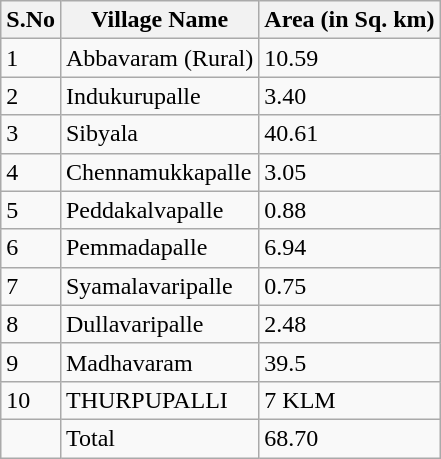<table class="wikitable">
<tr>
<th>S.No</th>
<th>Village Name</th>
<th>Area (in Sq. km)</th>
</tr>
<tr>
<td>1</td>
<td>Abbavaram (Rural)</td>
<td>10.59</td>
</tr>
<tr>
<td>2</td>
<td>Indukurupalle</td>
<td>3.40</td>
</tr>
<tr>
<td>3</td>
<td>Sibyala</td>
<td>40.61</td>
</tr>
<tr>
<td>4</td>
<td>Chennamukkapalle</td>
<td>3.05</td>
</tr>
<tr>
<td>5</td>
<td>Peddakalvapalle</td>
<td>0.88</td>
</tr>
<tr>
<td>6</td>
<td>Pemmadapalle</td>
<td>6.94</td>
</tr>
<tr>
<td>7</td>
<td>Syamalavaripalle</td>
<td>0.75</td>
</tr>
<tr>
<td>8</td>
<td>Dullavaripalle</td>
<td>2.48</td>
</tr>
<tr>
<td>9</td>
<td>Madhavaram</td>
<td>39.5</td>
</tr>
<tr>
<td>10</td>
<td>THURPUPALLI</td>
<td>7 KLM</td>
</tr>
<tr>
<td></td>
<td>Total</td>
<td>68.70</td>
</tr>
</table>
